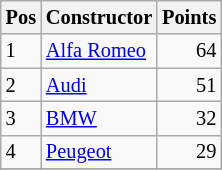<table class="wikitable"   style="font-size:   85%;">
<tr>
<th>Pos</th>
<th>Constructor</th>
<th>Points</th>
</tr>
<tr>
<td>1</td>
<td> <a href='#'>Alfa Romeo</a></td>
<td align="right">64</td>
</tr>
<tr>
<td>2</td>
<td> <a href='#'>Audi</a></td>
<td align="right">51</td>
</tr>
<tr>
<td>3</td>
<td> <a href='#'>BMW</a></td>
<td align="right">32</td>
</tr>
<tr>
<td>4</td>
<td> <a href='#'>Peugeot</a></td>
<td align="right">29</td>
</tr>
<tr>
</tr>
</table>
